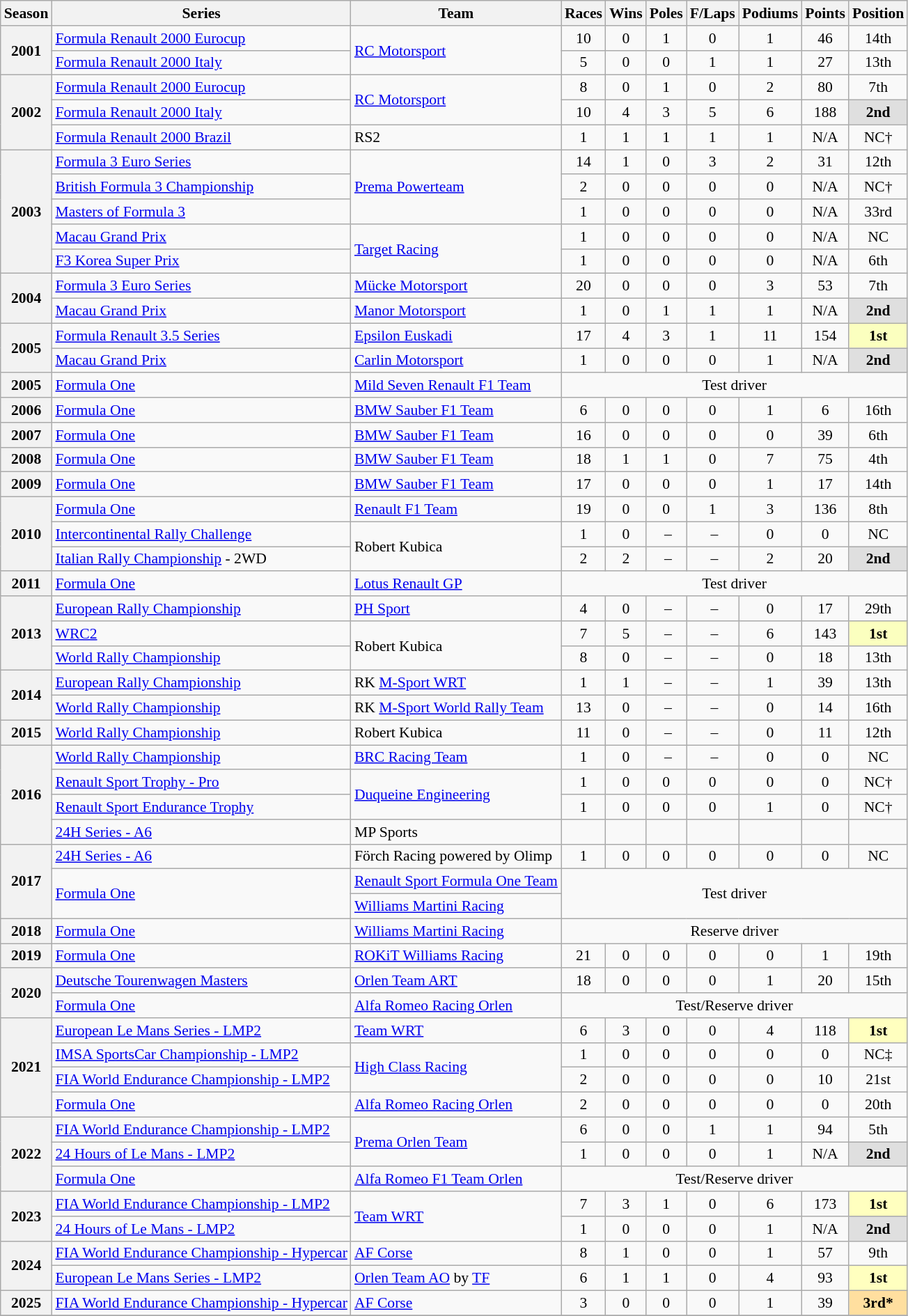<table class="wikitable" style="font-size: 90%; text-align:center">
<tr>
<th>Season</th>
<th>Series</th>
<th>Team</th>
<th>Races</th>
<th>Wins</th>
<th>Poles</th>
<th>F/Laps</th>
<th>Podiums</th>
<th>Points</th>
<th>Position</th>
</tr>
<tr>
<th rowspan=2>2001</th>
<td align=left><a href='#'>Formula Renault 2000 Eurocup</a></td>
<td rowspan="2" align="left"><a href='#'>RC Motorsport</a></td>
<td>10</td>
<td>0</td>
<td>1</td>
<td>0</td>
<td>1</td>
<td>46</td>
<td>14th</td>
</tr>
<tr>
<td align=left><a href='#'>Formula Renault 2000 Italy</a></td>
<td>5</td>
<td>0</td>
<td>0</td>
<td>1</td>
<td>1</td>
<td>27</td>
<td>13th</td>
</tr>
<tr>
<th rowspan=3>2002</th>
<td align=left><a href='#'>Formula Renault 2000 Eurocup</a></td>
<td rowspan="2" align=left><a href='#'>RC Motorsport</a></td>
<td>8</td>
<td>0</td>
<td>1</td>
<td>0</td>
<td>2</td>
<td>80</td>
<td>7th</td>
</tr>
<tr>
<td align=left><a href='#'>Formula Renault 2000 Italy</a></td>
<td>10</td>
<td>4</td>
<td>3</td>
<td>5</td>
<td>6</td>
<td>188</td>
<td style="background:#DFDFDF;"><strong>2nd</strong></td>
</tr>
<tr>
<td align=left><a href='#'>Formula Renault 2000 Brazil</a></td>
<td align=left>RS2</td>
<td>1</td>
<td>1</td>
<td>1</td>
<td>1</td>
<td>1</td>
<td>N/A</td>
<td>NC†</td>
</tr>
<tr>
<th rowspan=5>2003</th>
<td align=left><a href='#'>Formula 3 Euro Series</a></td>
<td rowspan=3 align=left><a href='#'>Prema Powerteam</a></td>
<td>14</td>
<td>1</td>
<td>0</td>
<td>3</td>
<td>2</td>
<td>31</td>
<td>12th</td>
</tr>
<tr>
<td align=left><a href='#'>British Formula 3 Championship</a></td>
<td>2</td>
<td>0</td>
<td>0</td>
<td>0</td>
<td>0</td>
<td>N/A</td>
<td>NC†</td>
</tr>
<tr>
<td align=left><a href='#'>Masters of Formula 3</a></td>
<td>1</td>
<td>0</td>
<td>0</td>
<td>0</td>
<td>0</td>
<td>N/A</td>
<td>33rd</td>
</tr>
<tr>
<td align=left><a href='#'>Macau Grand Prix</a></td>
<td rowspan=2 align=left><a href='#'>Target Racing</a></td>
<td>1</td>
<td>0</td>
<td>0</td>
<td>0</td>
<td>0</td>
<td>N/A</td>
<td>NC</td>
</tr>
<tr>
<td align=left><a href='#'>F3 Korea Super Prix</a></td>
<td>1</td>
<td>0</td>
<td>0</td>
<td>0</td>
<td>0</td>
<td>N/A</td>
<td>6th</td>
</tr>
<tr>
<th rowspan=2>2004</th>
<td align=left><a href='#'>Formula 3 Euro Series</a></td>
<td align=left><a href='#'>Mücke Motorsport</a></td>
<td>20</td>
<td>0</td>
<td>0</td>
<td>0</td>
<td>3</td>
<td>53</td>
<td>7th</td>
</tr>
<tr>
<td align=left><a href='#'>Macau Grand Prix</a></td>
<td align=left><a href='#'>Manor Motorsport</a></td>
<td>1</td>
<td>0</td>
<td>1</td>
<td>1</td>
<td>1</td>
<td>N/A</td>
<td style="background:#DFDFDF;"><strong>2nd</strong></td>
</tr>
<tr>
<th rowspan=2>2005</th>
<td align=left><a href='#'>Formula Renault 3.5 Series</a></td>
<td align=left><a href='#'>Epsilon Euskadi</a></td>
<td>17</td>
<td>4</td>
<td>3</td>
<td>1</td>
<td>11</td>
<td>154</td>
<td style="background:#FBFFBF;"><strong>1st</strong></td>
</tr>
<tr>
<td align=left><a href='#'>Macau Grand Prix</a></td>
<td align=left><a href='#'>Carlin Motorsport</a></td>
<td>1</td>
<td>0</td>
<td>0</td>
<td>0</td>
<td>1</td>
<td>N/A</td>
<td style="background:#DFDFDF;"><strong>2nd</strong></td>
</tr>
<tr>
<th>2005</th>
<td align=left><a href='#'>Formula One</a></td>
<td align=left><a href='#'>Mild Seven Renault F1 Team</a></td>
<td colspan="7">Test driver</td>
</tr>
<tr>
<th>2006</th>
<td align=left><a href='#'>Formula One</a></td>
<td align="left"><a href='#'>BMW Sauber F1 Team</a></td>
<td>6</td>
<td>0</td>
<td>0</td>
<td>0</td>
<td>1</td>
<td>6</td>
<td>16th</td>
</tr>
<tr>
<th>2007</th>
<td align=left><a href='#'>Formula One</a></td>
<td align=left><a href='#'>BMW Sauber F1 Team</a></td>
<td>16</td>
<td>0</td>
<td>0</td>
<td>0</td>
<td>0</td>
<td>39</td>
<td>6th</td>
</tr>
<tr>
<th>2008</th>
<td align=left><a href='#'>Formula One</a></td>
<td align=left><a href='#'>BMW Sauber F1 Team</a></td>
<td>18</td>
<td>1</td>
<td>1</td>
<td>0</td>
<td>7</td>
<td>75</td>
<td>4th</td>
</tr>
<tr>
<th>2009</th>
<td align=left><a href='#'>Formula One</a></td>
<td align=left><a href='#'>BMW Sauber F1 Team</a></td>
<td>17</td>
<td>0</td>
<td>0</td>
<td>0</td>
<td>1</td>
<td>17</td>
<td>14th</td>
</tr>
<tr>
<th rowspan="3">2010</th>
<td align=left><a href='#'>Formula One</a></td>
<td align=left><a href='#'>Renault F1 Team</a></td>
<td>19</td>
<td>0</td>
<td>0</td>
<td>1</td>
<td>3</td>
<td>136</td>
<td>8th</td>
</tr>
<tr>
<td align=left><a href='#'>Intercontinental Rally Challenge</a></td>
<td rowspan="2" align="left">Robert Kubica</td>
<td>1</td>
<td>0</td>
<td> –</td>
<td> –</td>
<td>0</td>
<td>0</td>
<td>NC</td>
</tr>
<tr>
<td align=left><a href='#'>Italian Rally Championship</a> - 2WD</td>
<td>2</td>
<td>2</td>
<td> –</td>
<td> –</td>
<td>2</td>
<td>20</td>
<td style="background:#DFDFDF;"><strong>2nd</strong></td>
</tr>
<tr>
<th>2011</th>
<td align=left><a href='#'>Formula One</a></td>
<td align=left><a href='#'>Lotus Renault GP</a></td>
<td colspan="7">Test driver</td>
</tr>
<tr>
<th rowspan=3>2013</th>
<td align=left><a href='#'>European Rally Championship</a></td>
<td align=left><a href='#'>PH Sport</a></td>
<td>4</td>
<td>0</td>
<td> –</td>
<td> –</td>
<td>0</td>
<td>17</td>
<td>29th</td>
</tr>
<tr>
<td align=left><a href='#'>WRC2</a></td>
<td rowspan=2 align=left>Robert Kubica</td>
<td>7</td>
<td>5</td>
<td> –</td>
<td> –</td>
<td>6</td>
<td>143</td>
<td style="background:#FBFFBF;"><strong>1st</strong></td>
</tr>
<tr>
<td align=left><a href='#'>World Rally Championship</a></td>
<td>8</td>
<td>0</td>
<td> –</td>
<td> –</td>
<td>0</td>
<td>18</td>
<td>13th</td>
</tr>
<tr>
<th rowspan=2>2014</th>
<td align=left><a href='#'>European Rally Championship</a></td>
<td align=left>RK <a href='#'>M-Sport WRT</a></td>
<td>1</td>
<td>1</td>
<td> –</td>
<td> –</td>
<td>1</td>
<td>39</td>
<td>13th</td>
</tr>
<tr>
<td align=left><a href='#'>World Rally Championship</a></td>
<td align=left>RK <a href='#'>M-Sport World Rally Team</a></td>
<td>13</td>
<td>0</td>
<td> –</td>
<td> –</td>
<td>0</td>
<td>14</td>
<td>16th</td>
</tr>
<tr>
<th>2015</th>
<td align=left><a href='#'>World Rally Championship</a></td>
<td align=left>Robert Kubica</td>
<td>11</td>
<td>0</td>
<td> –</td>
<td> –</td>
<td>0</td>
<td>11</td>
<td>12th</td>
</tr>
<tr>
<th rowspan="4">2016</th>
<td align=left><a href='#'>World Rally Championship</a></td>
<td align=left><a href='#'>BRC Racing Team</a></td>
<td>1</td>
<td>0</td>
<td> –</td>
<td> –</td>
<td>0</td>
<td>0</td>
<td>NC</td>
</tr>
<tr>
<td align=left><a href='#'>Renault Sport Trophy - Pro</a></td>
<td align=left rowspan=2><a href='#'>Duqueine Engineering</a></td>
<td>1</td>
<td>0</td>
<td>0</td>
<td>0</td>
<td>0</td>
<td>0</td>
<td>NC†</td>
</tr>
<tr>
<td align=left><a href='#'>Renault Sport Endurance Trophy</a></td>
<td>1</td>
<td>0</td>
<td>0</td>
<td>0</td>
<td>1</td>
<td>0</td>
<td>NC†</td>
</tr>
<tr>
<td align=left><a href='#'>24H Series - A6</a></td>
<td align=left>MP Sports</td>
<td></td>
<td></td>
<td></td>
<td></td>
<td></td>
<td></td>
<td></td>
</tr>
<tr>
<th rowspan="3">2017</th>
<td align=left><a href='#'>24H Series - A6</a></td>
<td align=left>Förch Racing powered by Olimp</td>
<td>1</td>
<td>0</td>
<td>0</td>
<td>0</td>
<td>0</td>
<td>0</td>
<td>NC</td>
</tr>
<tr>
<td rowspan="2" align="left"><a href='#'>Formula One</a></td>
<td align=left><a href='#'>Renault Sport Formula One Team</a></td>
<td colspan="7" rowspan="2">Test driver</td>
</tr>
<tr>
<td align=left><a href='#'>Williams Martini Racing</a></td>
</tr>
<tr>
<th>2018</th>
<td align=left><a href='#'>Formula One</a></td>
<td align=left><a href='#'>Williams Martini Racing</a></td>
<td colspan="7">Reserve driver</td>
</tr>
<tr>
<th>2019</th>
<td align=left><a href='#'>Formula One</a></td>
<td align=left><a href='#'>ROKiT Williams Racing</a></td>
<td>21</td>
<td>0</td>
<td>0</td>
<td>0</td>
<td>0</td>
<td>1</td>
<td>19th</td>
</tr>
<tr>
<th rowspan="2">2020</th>
<td align=left><a href='#'>Deutsche Tourenwagen Masters</a></td>
<td align=left><a href='#'>Orlen Team ART</a></td>
<td>18</td>
<td>0</td>
<td>0</td>
<td>0</td>
<td>1</td>
<td>20</td>
<td>15th</td>
</tr>
<tr>
<td align=left><a href='#'>Formula One</a></td>
<td align=left><a href='#'>Alfa Romeo Racing Orlen</a></td>
<td colspan="7">Test/Reserve driver</td>
</tr>
<tr>
<th rowspan=4>2021</th>
<td align=left><a href='#'>European Le Mans Series - LMP2</a></td>
<td align=left><a href='#'>Team WRT</a></td>
<td>6</td>
<td>3</td>
<td>0</td>
<td>0</td>
<td>4</td>
<td>118</td>
<td style="background:#FFFFBF;"><strong>1st</strong></td>
</tr>
<tr>
<td align=left><a href='#'>IMSA SportsCar Championship - LMP2</a></td>
<td align=left rowspan=2><a href='#'>High Class Racing</a></td>
<td>1</td>
<td>0</td>
<td>0</td>
<td>0</td>
<td>0</td>
<td>0</td>
<td>NC‡</td>
</tr>
<tr>
<td align=left><a href='#'>FIA World Endurance Championship - LMP2</a></td>
<td>2</td>
<td>0</td>
<td>0</td>
<td>0</td>
<td>0</td>
<td>10</td>
<td>21st</td>
</tr>
<tr>
<td align=left><a href='#'>Formula One</a></td>
<td align=left><a href='#'>Alfa Romeo Racing Orlen</a></td>
<td>2</td>
<td>0</td>
<td>0</td>
<td>0</td>
<td>0</td>
<td>0</td>
<td>20th</td>
</tr>
<tr>
<th rowspan="3">2022</th>
<td align=left><a href='#'>FIA World Endurance Championship - LMP2</a></td>
<td rowspan="2" align="left"><a href='#'>Prema Orlen Team</a></td>
<td>6</td>
<td>0</td>
<td>0</td>
<td>1</td>
<td>1</td>
<td>94</td>
<td>5th</td>
</tr>
<tr>
<td align=left><a href='#'>24 Hours of Le Mans - LMP2</a></td>
<td>1</td>
<td>0</td>
<td>0</td>
<td>0</td>
<td>1</td>
<td>N/A</td>
<td style="background:#DFDFDF;"><strong>2nd</strong></td>
</tr>
<tr>
<td align=left><a href='#'>Formula One</a></td>
<td align=left><a href='#'>Alfa Romeo F1 Team Orlen</a></td>
<td colspan="7">Test/Reserve driver</td>
</tr>
<tr>
<th rowspan="2">2023</th>
<td align="left"><a href='#'>FIA World Endurance Championship - LMP2</a></td>
<td rowspan="2" align="left"><a href='#'>Team WRT</a></td>
<td>7</td>
<td>3</td>
<td>1</td>
<td>0</td>
<td>6</td>
<td>173</td>
<td style="background:#FFFFBF;"><strong>1st</strong></td>
</tr>
<tr>
<td align="left"><a href='#'>24 Hours of Le Mans - LMP2</a></td>
<td>1</td>
<td>0</td>
<td>0</td>
<td>0</td>
<td>1</td>
<td>N/A</td>
<td style="background:#DFDFDF;"><strong>2nd</strong></td>
</tr>
<tr>
<th rowspan="2">2024</th>
<td align=left><a href='#'>FIA World Endurance Championship - Hypercar</a></td>
<td align="left"><a href='#'>AF Corse</a></td>
<td>8</td>
<td>1</td>
<td>0</td>
<td>0</td>
<td>1</td>
<td>57</td>
<td>9th</td>
</tr>
<tr>
<td align=left><a href='#'>European Le Mans Series - LMP2</a></td>
<td align=left><a href='#'>Orlen Team AO</a> by <a href='#'>TF</a></td>
<td>6</td>
<td>1</td>
<td>1</td>
<td>0</td>
<td>4</td>
<td>93</td>
<td style="background:#FFFFBF;"><strong>1st</strong></td>
</tr>
<tr>
<th>2025</th>
<td align=left><a href='#'>FIA World Endurance Championship - Hypercar</a></td>
<td align=left><a href='#'>AF Corse</a></td>
<td>3</td>
<td>0</td>
<td>0</td>
<td>0</td>
<td>1</td>
<td>39</td>
<td style="background:#FFDF9F;"><strong>3rd*</strong></td>
</tr>
<tr>
</tr>
</table>
